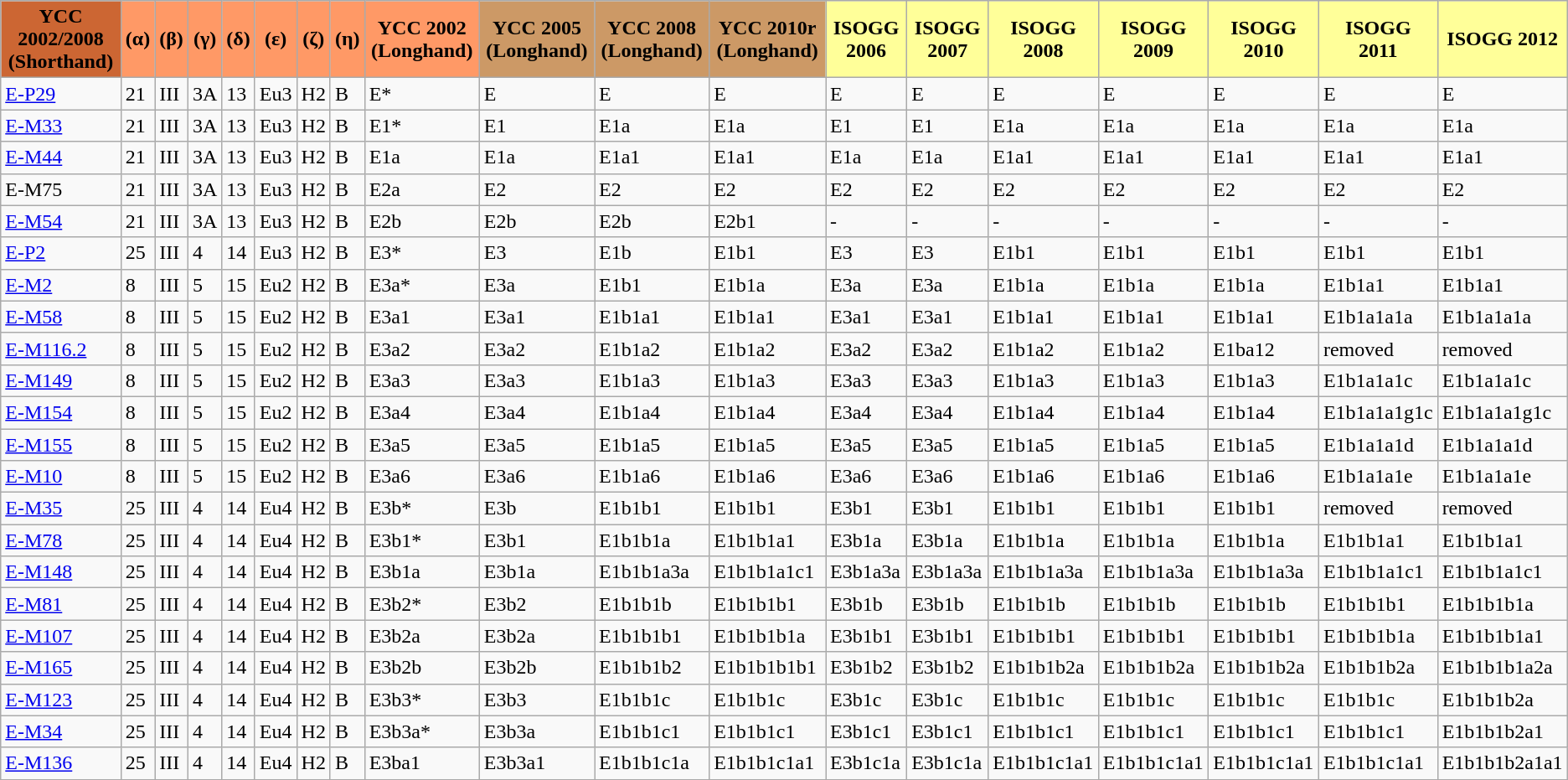<table class="wikitable">
<tr>
<th style="background:#c63;">YCC 2002/2008 (Shorthand)</th>
<th style="background:#f96;">(α)</th>
<th style="background:#f96;">(β)</th>
<th style="background:#f96;">(γ)</th>
<th style="background:#f96;">(δ)</th>
<th style="background:#f96;">(ε)</th>
<th style="background:#f96;">(ζ)</th>
<th style="background:#f96;">(η)</th>
<th style="background:#f96;">YCC 2002 (Longhand)</th>
<th style="background:#c96;">YCC 2005 (Longhand)</th>
<th style="background:#c96;">YCC 2008 (Longhand)</th>
<th style="background:#c96;">YCC 2010r (Longhand)</th>
<th style="background:#ff9;">ISOGG 2006</th>
<th style="background:#ff9;">ISOGG 2007</th>
<th style="background:#ff9;">ISOGG 2008</th>
<th style="background:#ff9;">ISOGG 2009</th>
<th style="background:#ff9;">ISOGG 2010</th>
<th style="background:#ff9;">ISOGG 2011</th>
<th style="background:#ff9;">ISOGG 2012</th>
</tr>
<tr>
<td><a href='#'>E-P29</a></td>
<td>21</td>
<td>III</td>
<td>3A</td>
<td>13</td>
<td>Eu3</td>
<td>H2</td>
<td>B</td>
<td>E*</td>
<td>E</td>
<td>E</td>
<td>E</td>
<td>E</td>
<td>E</td>
<td>E</td>
<td>E</td>
<td>E</td>
<td>E</td>
<td>E</td>
</tr>
<tr>
<td><a href='#'>E-M33</a></td>
<td>21</td>
<td>III</td>
<td>3A</td>
<td>13</td>
<td>Eu3</td>
<td>H2</td>
<td>B</td>
<td>E1*</td>
<td>E1</td>
<td>E1a</td>
<td>E1a</td>
<td>E1</td>
<td>E1</td>
<td>E1a</td>
<td>E1a</td>
<td>E1a</td>
<td>E1a</td>
<td>E1a</td>
</tr>
<tr>
<td><a href='#'>E-M44</a></td>
<td>21</td>
<td>III</td>
<td>3A</td>
<td>13</td>
<td>Eu3</td>
<td>H2</td>
<td>B</td>
<td>E1a</td>
<td>E1a</td>
<td>E1a1</td>
<td>E1a1</td>
<td>E1a</td>
<td>E1a</td>
<td>E1a1</td>
<td>E1a1</td>
<td>E1a1</td>
<td>E1a1</td>
<td>E1a1</td>
</tr>
<tr>
<td>E-M75</td>
<td>21</td>
<td>III</td>
<td>3A</td>
<td>13</td>
<td>Eu3</td>
<td>H2</td>
<td>B</td>
<td>E2a</td>
<td>E2</td>
<td>E2</td>
<td>E2</td>
<td>E2</td>
<td>E2</td>
<td>E2</td>
<td>E2</td>
<td>E2</td>
<td>E2</td>
<td>E2</td>
</tr>
<tr>
<td><a href='#'>E-M54</a></td>
<td>21</td>
<td>III</td>
<td>3A</td>
<td>13</td>
<td>Eu3</td>
<td>H2</td>
<td>B</td>
<td>E2b</td>
<td>E2b</td>
<td>E2b</td>
<td>E2b1</td>
<td>-</td>
<td>-</td>
<td>-</td>
<td>-</td>
<td>-</td>
<td>-</td>
<td>-</td>
</tr>
<tr>
<td><a href='#'>E-P2</a></td>
<td>25</td>
<td>III</td>
<td>4</td>
<td>14</td>
<td>Eu3</td>
<td>H2</td>
<td>B</td>
<td>E3*</td>
<td>E3</td>
<td>E1b</td>
<td>E1b1</td>
<td>E3</td>
<td>E3</td>
<td>E1b1</td>
<td>E1b1</td>
<td>E1b1</td>
<td>E1b1</td>
<td>E1b1</td>
</tr>
<tr>
<td><a href='#'>E-M2</a></td>
<td>8</td>
<td>III</td>
<td>5</td>
<td>15</td>
<td>Eu2</td>
<td>H2</td>
<td>B</td>
<td>E3a*</td>
<td>E3a</td>
<td>E1b1</td>
<td>E1b1a</td>
<td>E3a</td>
<td>E3a</td>
<td>E1b1a</td>
<td>E1b1a</td>
<td>E1b1a</td>
<td>E1b1a1</td>
<td>E1b1a1</td>
</tr>
<tr>
<td><a href='#'>E-M58</a></td>
<td>8</td>
<td>III</td>
<td>5</td>
<td>15</td>
<td>Eu2</td>
<td>H2</td>
<td>B</td>
<td>E3a1</td>
<td>E3a1</td>
<td>E1b1a1</td>
<td>E1b1a1</td>
<td>E3a1</td>
<td>E3a1</td>
<td>E1b1a1</td>
<td>E1b1a1</td>
<td>E1b1a1</td>
<td>E1b1a1a1a</td>
<td>E1b1a1a1a</td>
</tr>
<tr>
<td><a href='#'>E-M116.2</a></td>
<td>8</td>
<td>III</td>
<td>5</td>
<td>15</td>
<td>Eu2</td>
<td>H2</td>
<td>B</td>
<td>E3a2</td>
<td>E3a2</td>
<td>E1b1a2</td>
<td>E1b1a2</td>
<td>E3a2</td>
<td>E3a2</td>
<td>E1b1a2</td>
<td>E1b1a2</td>
<td>E1ba12</td>
<td>removed</td>
<td>removed</td>
</tr>
<tr>
<td><a href='#'>E-M149</a></td>
<td>8</td>
<td>III</td>
<td>5</td>
<td>15</td>
<td>Eu2</td>
<td>H2</td>
<td>B</td>
<td>E3a3</td>
<td>E3a3</td>
<td>E1b1a3</td>
<td>E1b1a3</td>
<td>E3a3</td>
<td>E3a3</td>
<td>E1b1a3</td>
<td>E1b1a3</td>
<td>E1b1a3</td>
<td>E1b1a1a1c</td>
<td>E1b1a1a1c</td>
</tr>
<tr>
<td><a href='#'>E-M154</a></td>
<td>8</td>
<td>III</td>
<td>5</td>
<td>15</td>
<td>Eu2</td>
<td>H2</td>
<td>B</td>
<td>E3a4</td>
<td>E3a4</td>
<td>E1b1a4</td>
<td>E1b1a4</td>
<td>E3a4</td>
<td>E3a4</td>
<td>E1b1a4</td>
<td>E1b1a4</td>
<td>E1b1a4</td>
<td>E1b1a1a1g1c</td>
<td>E1b1a1a1g1c</td>
</tr>
<tr>
<td><a href='#'>E-M155</a></td>
<td>8</td>
<td>III</td>
<td>5</td>
<td>15</td>
<td>Eu2</td>
<td>H2</td>
<td>B</td>
<td>E3a5</td>
<td>E3a5</td>
<td>E1b1a5</td>
<td>E1b1a5</td>
<td>E3a5</td>
<td>E3a5</td>
<td>E1b1a5</td>
<td>E1b1a5</td>
<td>E1b1a5</td>
<td>E1b1a1a1d</td>
<td>E1b1a1a1d</td>
</tr>
<tr>
<td><a href='#'>E-M10</a></td>
<td>8</td>
<td>III</td>
<td>5</td>
<td>15</td>
<td>Eu2</td>
<td>H2</td>
<td>B</td>
<td>E3a6</td>
<td>E3a6</td>
<td>E1b1a6</td>
<td>E1b1a6</td>
<td>E3a6</td>
<td>E3a6</td>
<td>E1b1a6</td>
<td>E1b1a6</td>
<td>E1b1a6</td>
<td>E1b1a1a1e</td>
<td>E1b1a1a1e</td>
</tr>
<tr>
<td><a href='#'>E-M35</a></td>
<td>25</td>
<td>III</td>
<td>4</td>
<td>14</td>
<td>Eu4</td>
<td>H2</td>
<td>B</td>
<td>E3b*</td>
<td>E3b</td>
<td>E1b1b1</td>
<td>E1b1b1</td>
<td>E3b1</td>
<td>E3b1</td>
<td>E1b1b1</td>
<td>E1b1b1</td>
<td>E1b1b1</td>
<td>removed</td>
<td>removed</td>
</tr>
<tr>
<td><a href='#'>E-M78</a></td>
<td>25</td>
<td>III</td>
<td>4</td>
<td>14</td>
<td>Eu4</td>
<td>H2</td>
<td>B</td>
<td>E3b1*</td>
<td>E3b1</td>
<td>E1b1b1a</td>
<td>E1b1b1a1</td>
<td>E3b1a</td>
<td>E3b1a</td>
<td>E1b1b1a</td>
<td>E1b1b1a</td>
<td>E1b1b1a</td>
<td>E1b1b1a1</td>
<td>E1b1b1a1</td>
</tr>
<tr>
<td><a href='#'>E-M148</a></td>
<td>25</td>
<td>III</td>
<td>4</td>
<td>14</td>
<td>Eu4</td>
<td>H2</td>
<td>B</td>
<td>E3b1a</td>
<td>E3b1a</td>
<td>E1b1b1a3a</td>
<td>E1b1b1a1c1</td>
<td>E3b1a3a</td>
<td>E3b1a3a</td>
<td>E1b1b1a3a</td>
<td>E1b1b1a3a</td>
<td>E1b1b1a3a</td>
<td>E1b1b1a1c1</td>
<td>E1b1b1a1c1</td>
</tr>
<tr>
<td><a href='#'>E-M81</a></td>
<td>25</td>
<td>III</td>
<td>4</td>
<td>14</td>
<td>Eu4</td>
<td>H2</td>
<td>B</td>
<td>E3b2*</td>
<td>E3b2</td>
<td>E1b1b1b</td>
<td>E1b1b1b1</td>
<td>E3b1b</td>
<td>E3b1b</td>
<td>E1b1b1b</td>
<td>E1b1b1b</td>
<td>E1b1b1b</td>
<td>E1b1b1b1</td>
<td>E1b1b1b1a</td>
</tr>
<tr>
<td><a href='#'>E-M107</a></td>
<td>25</td>
<td>III</td>
<td>4</td>
<td>14</td>
<td>Eu4</td>
<td>H2</td>
<td>B</td>
<td>E3b2a</td>
<td>E3b2a</td>
<td>E1b1b1b1</td>
<td>E1b1b1b1a</td>
<td>E3b1b1</td>
<td>E3b1b1</td>
<td>E1b1b1b1</td>
<td>E1b1b1b1</td>
<td>E1b1b1b1</td>
<td>E1b1b1b1a</td>
<td>E1b1b1b1a1</td>
</tr>
<tr>
<td><a href='#'>E-M165</a></td>
<td>25</td>
<td>III</td>
<td>4</td>
<td>14</td>
<td>Eu4</td>
<td>H2</td>
<td>B</td>
<td>E3b2b</td>
<td>E3b2b</td>
<td>E1b1b1b2</td>
<td>E1b1b1b1b1</td>
<td>E3b1b2</td>
<td>E3b1b2</td>
<td>E1b1b1b2a</td>
<td>E1b1b1b2a</td>
<td>E1b1b1b2a</td>
<td>E1b1b1b2a</td>
<td>E1b1b1b1a2a</td>
</tr>
<tr>
<td><a href='#'>E-M123</a></td>
<td>25</td>
<td>III</td>
<td>4</td>
<td>14</td>
<td>Eu4</td>
<td>H2</td>
<td>B</td>
<td>E3b3*</td>
<td>E3b3</td>
<td>E1b1b1c</td>
<td>E1b1b1c</td>
<td>E3b1c</td>
<td>E3b1c</td>
<td>E1b1b1c</td>
<td>E1b1b1c</td>
<td>E1b1b1c</td>
<td>E1b1b1c</td>
<td>E1b1b1b2a</td>
</tr>
<tr>
<td><a href='#'>E-M34</a></td>
<td>25</td>
<td>III</td>
<td>4</td>
<td>14</td>
<td>Eu4</td>
<td>H2</td>
<td>B</td>
<td>E3b3a*</td>
<td>E3b3a</td>
<td>E1b1b1c1</td>
<td>E1b1b1c1</td>
<td>E3b1c1</td>
<td>E3b1c1</td>
<td>E1b1b1c1</td>
<td>E1b1b1c1</td>
<td>E1b1b1c1</td>
<td>E1b1b1c1</td>
<td>E1b1b1b2a1</td>
</tr>
<tr>
<td><a href='#'>E-M136</a></td>
<td>25</td>
<td>III</td>
<td>4</td>
<td>14</td>
<td>Eu4</td>
<td>H2</td>
<td>B</td>
<td>E3ba1</td>
<td>E3b3a1</td>
<td>E1b1b1c1a</td>
<td>E1b1b1c1a1</td>
<td>E3b1c1a</td>
<td>E3b1c1a</td>
<td>E1b1b1c1a1</td>
<td>E1b1b1c1a1</td>
<td>E1b1b1c1a1</td>
<td>E1b1b1c1a1</td>
<td>E1b1b1b2a1a1</td>
</tr>
<tr>
</tr>
</table>
